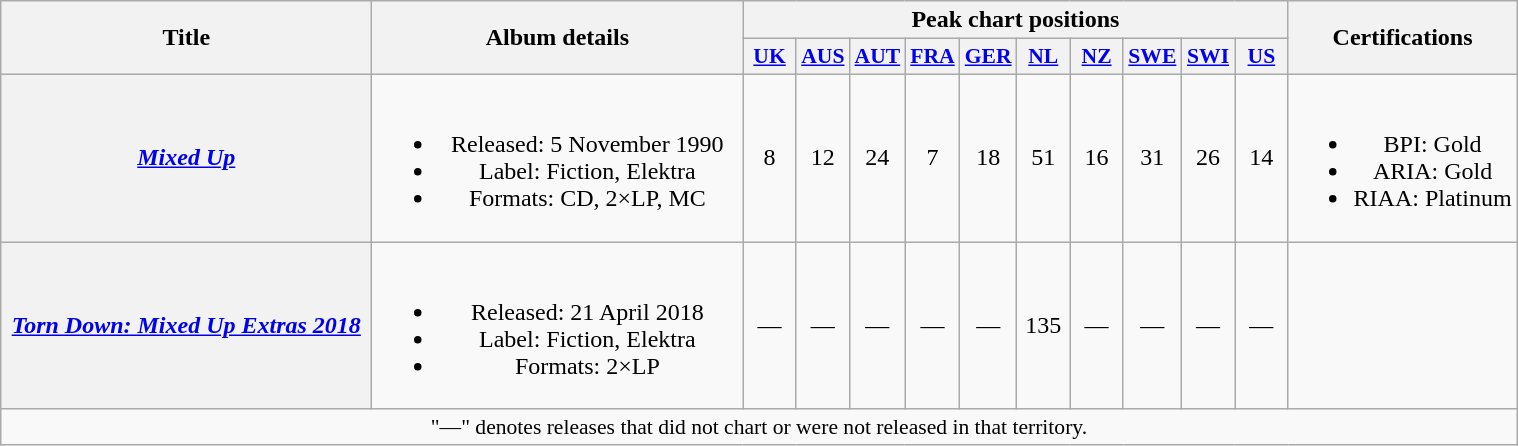<table class="wikitable plainrowheaders" style="text-align:center;">
<tr>
<th rowspan="2" scope="col" style="width:15em;">Title</th>
<th rowspan="2" scope="col" style="width:15em;">Album details</th>
<th colspan="10">Peak chart positions</th>
<th rowspan="2">Certifications</th>
</tr>
<tr>
<th scope="col" style="width:2em;font-size:90%;"><a href='#'>UK</a><br></th>
<th scope="col" style="width:2em;font-size:90%;"><a href='#'>AUS</a><br></th>
<th scope="col" style="width:2em;font-size:90%;"><a href='#'>AUT</a><br></th>
<th scope="col" style="width:2em;font-size:90%;"><a href='#'>FRA</a><br></th>
<th scope="col" style="width:2em;font-size:90%;"><a href='#'>GER</a><br></th>
<th scope="col" style="width:2em;font-size:90%;"><a href='#'>NL</a><br></th>
<th scope="col" style="width:2em;font-size:90%;"><a href='#'>NZ</a><br></th>
<th scope="col" style="width:2em;font-size:90%;"><a href='#'>SWE</a><br></th>
<th scope="col" style="width:2em;font-size:90%;"><a href='#'>SWI</a><br></th>
<th scope="col" style="width:2em;font-size:90%;"><a href='#'>US</a><br></th>
</tr>
<tr>
<th scope="row"><em><a href='#'>Mixed Up</a></em></th>
<td><br><ul><li>Released: 5 November 1990</li><li>Label: Fiction, Elektra</li><li>Formats: CD, 2×LP, MC</li></ul></td>
<td>8</td>
<td>12</td>
<td>24</td>
<td>7</td>
<td>18</td>
<td>51</td>
<td>16</td>
<td>31</td>
<td>26</td>
<td>14</td>
<td><br><ul><li>BPI: Gold</li><li>ARIA: Gold</li><li>RIAA: Platinum</li></ul></td>
</tr>
<tr>
<th scope="row"><em><a href='#'>Torn Down: Mixed Up Extras 2018</a></em></th>
<td><br><ul><li>Released: 21 April 2018</li><li>Label: Fiction, Elektra</li><li>Formats: 2×LP</li></ul></td>
<td>—</td>
<td>—</td>
<td>—</td>
<td>—</td>
<td>—</td>
<td>135</td>
<td>—</td>
<td>—</td>
<td>—</td>
<td>—</td>
<td></td>
</tr>
<tr>
<td colspan="13" style="font-size:90%">"—" denotes releases that did not chart or were not released in that territory.</td>
</tr>
</table>
